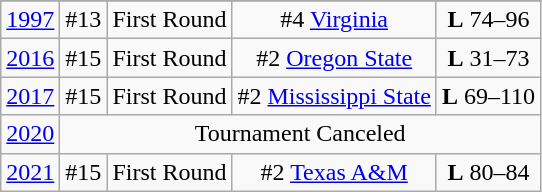<table class="wikitable">
<tr>
</tr>
<tr style="text-align:center;">
<td><a href='#'>1997</a></td>
<td>#13</td>
<td>First Round</td>
<td>#4 <a href='#'>Virginia</a></td>
<td><strong>L</strong> 74–96</td>
</tr>
<tr style="text-align:center;">
<td><a href='#'>2016</a></td>
<td>#15</td>
<td>First Round</td>
<td>#2 <a href='#'>Oregon State</a></td>
<td><strong>L</strong> 31–73</td>
</tr>
<tr style="text-align:center;">
<td><a href='#'>2017</a></td>
<td>#15</td>
<td>First Round</td>
<td>#2 <a href='#'>Mississippi State</a></td>
<td><strong>L</strong> 69–110</td>
</tr>
<tr style="text-align:center;">
<td><a href='#'>2020</a></td>
<td colspan=4>Tournament Canceled</td>
</tr>
<tr style="text-align:center;">
<td><a href='#'>2021</a></td>
<td>#15</td>
<td>First Round</td>
<td>#2 <a href='#'>Texas A&M</a></td>
<td><strong>L</strong> 80–84</td>
</tr>
</table>
